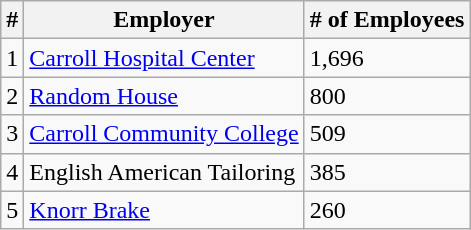<table class="wikitable">
<tr>
<th>#</th>
<th>Employer</th>
<th># of Employees</th>
</tr>
<tr>
<td>1</td>
<td><a href='#'>Carroll Hospital Center</a></td>
<td>1,696</td>
</tr>
<tr>
<td>2</td>
<td><a href='#'>Random House</a></td>
<td>800</td>
</tr>
<tr>
<td>3</td>
<td><a href='#'>Carroll Community College</a></td>
<td>509</td>
</tr>
<tr>
<td>4</td>
<td>English American Tailoring</td>
<td>385</td>
</tr>
<tr>
<td>5</td>
<td><a href='#'>Knorr Brake</a></td>
<td>260</td>
</tr>
</table>
